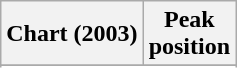<table class="wikitable sortable plainrowheaders" style="text-align:center">
<tr>
<th scope="col">Chart (2003)</th>
<th scope="col">Peak<br> position</th>
</tr>
<tr>
</tr>
<tr>
</tr>
</table>
